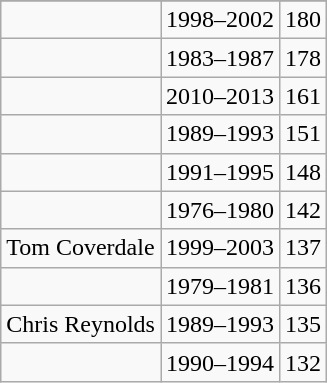<table class="wikitable sortable" style="float:left; margin-right:1em">
<tr>
</tr>
<tr>
<td></td>
<td>1998–2002</td>
<td>180</td>
</tr>
<tr>
<td></td>
<td>1983–1987</td>
<td>178</td>
</tr>
<tr>
<td></td>
<td>2010–2013</td>
<td>161</td>
</tr>
<tr>
<td></td>
<td>1989–1993</td>
<td>151</td>
</tr>
<tr>
<td></td>
<td>1991–1995</td>
<td>148</td>
</tr>
<tr>
<td></td>
<td>1976–1980</td>
<td>142</td>
</tr>
<tr>
<td sortname>Tom Coverdale</td>
<td>1999–2003</td>
<td>137</td>
</tr>
<tr>
<td></td>
<td>1979–1981</td>
<td>136</td>
</tr>
<tr>
<td sortname>Chris Reynolds</td>
<td>1989–1993</td>
<td>135</td>
</tr>
<tr>
<td></td>
<td>1990–1994</td>
<td>132</td>
</tr>
</table>
